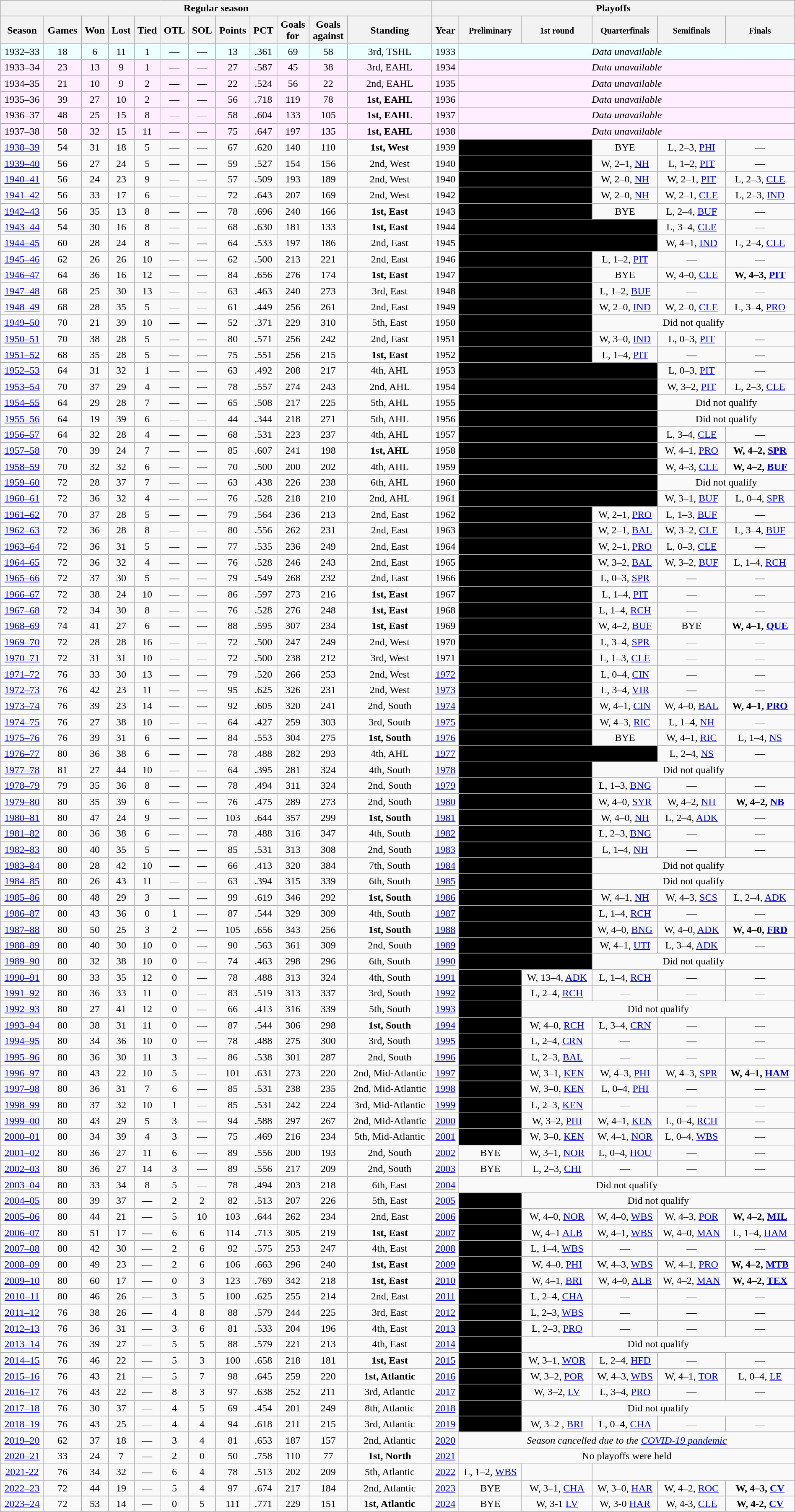<table class="wikitable" style="width:100%; text-align:center; font-size:100%">
<tr>
<th colspan=12>Regular season</th>
<th colspan=6>Playoffs</th>
</tr>
<tr>
<th>Season</th>
<th>Games</th>
<th>Won</th>
<th>Lost</th>
<th>Tied</th>
<th>OTL</th>
<th>SOL</th>
<th>Points</th>
<th>PCT</th>
<th>Goals<br>for</th>
<th>Goals<br>against</th>
<th>Standing</th>
<th>Year</th>
<th><small>Preliminary</small></th>
<th><small>1st round</small></th>
<th><small>Quarterfinals</small></th>
<th><small>Semifinals</small></th>
<th><small>Finals</small></th>
</tr>
<tr bgcolor="#eeffff">
<td>1932–33</td>
<td>18</td>
<td>6</td>
<td>11</td>
<td>1</td>
<td>—</td>
<td>—</td>
<td>13</td>
<td>.361</td>
<td>69</td>
<td>58</td>
<td>3rd, TSHL</td>
<td>1933</td>
<td colspan="5"><em>Data unavailable</em></td>
</tr>
<tr bgcolor="#ffeeff">
<td>1933–34</td>
<td>23</td>
<td>13</td>
<td>9</td>
<td>1</td>
<td>—</td>
<td>—</td>
<td>27</td>
<td>.587</td>
<td>45</td>
<td>38</td>
<td>3rd, EAHL</td>
<td>1934</td>
<td colspan="5"><em>Data unavailable</em></td>
</tr>
<tr bgcolor="#ffeeff">
<td>1934–35</td>
<td>21</td>
<td>10</td>
<td>9</td>
<td>2</td>
<td>—</td>
<td>—</td>
<td>22</td>
<td>.524</td>
<td>56</td>
<td>22</td>
<td>2nd, EAHL</td>
<td>1935</td>
<td colspan="5"><em>Data unavailable</em></td>
</tr>
<tr bgcolor="#ffeeff">
<td>1935–36</td>
<td>39</td>
<td>27</td>
<td>10</td>
<td>2</td>
<td>—</td>
<td>—</td>
<td>56</td>
<td>.718</td>
<td>119</td>
<td>78</td>
<td><strong>1st, EAHL</strong></td>
<td>1936</td>
<td colspan="5"><em>Data unavailable</em></td>
</tr>
<tr bgcolor="#ffeeff">
<td>1936–37</td>
<td>48</td>
<td>25</td>
<td>15</td>
<td>8</td>
<td>—</td>
<td>—</td>
<td>58</td>
<td>.604</td>
<td>133</td>
<td>105</td>
<td><strong>1st, EAHL</strong></td>
<td>1937</td>
<td colspan="5"><em>Data unavailable</em></td>
</tr>
<tr bgcolor="#ffeeff">
<td>1937–38</td>
<td>58</td>
<td>32</td>
<td>15</td>
<td>11</td>
<td>—</td>
<td>—</td>
<td>75</td>
<td>.647</td>
<td>197</td>
<td>135</td>
<td><strong>1st, EAHL</strong></td>
<td>1938</td>
<td colspan="5"><em>Data unavailable</em></td>
</tr>
<tr>
<td><a href='#'>1938–39</a></td>
<td>54</td>
<td>31</td>
<td>18</td>
<td>5</td>
<td>—</td>
<td>—</td>
<td>67</td>
<td>.620</td>
<td>140</td>
<td>110</td>
<td><strong>1st, West</strong></td>
<td>1939</td>
<td colspan=2; bgcolor=#000000>—</td>
<td>BYE</td>
<td>L, 2–3, <a href='#'>PHI</a></td>
<td>—</td>
</tr>
<tr>
<td><a href='#'>1939–40</a></td>
<td>56</td>
<td>27</td>
<td>24</td>
<td>5</td>
<td>—</td>
<td>—</td>
<td>59</td>
<td>.527</td>
<td>154</td>
<td>156</td>
<td>2nd, West</td>
<td>1940</td>
<td colspan=2; bgcolor=#000000>—</td>
<td>W, 2–1, <a href='#'>NH</a></td>
<td>L, 1–2, <a href='#'>PIT</a></td>
<td>—</td>
</tr>
<tr>
<td><a href='#'>1940–41</a></td>
<td>56</td>
<td>24</td>
<td>23</td>
<td>9</td>
<td>—</td>
<td>—</td>
<td>57</td>
<td>.509</td>
<td>193</td>
<td>189</td>
<td>2nd, West</td>
<td>1940</td>
<td colspan=2; bgcolor=#000000>—</td>
<td>W, 2–0, <a href='#'>NH</a></td>
<td>W, 2–1, <a href='#'>PIT</a></td>
<td>L, 2–3, <a href='#'>CLE</a></td>
</tr>
<tr>
<td><a href='#'>1941–42</a></td>
<td>56</td>
<td>33</td>
<td>17</td>
<td>6</td>
<td>—</td>
<td>—</td>
<td>72</td>
<td>.643</td>
<td>207</td>
<td>169</td>
<td>2nd, West</td>
<td>1942</td>
<td colspan=2; bgcolor=#000000>—</td>
<td>W, 2–0, <a href='#'>NH</a></td>
<td>W, 2–1, <a href='#'>CLE</a></td>
<td>L, 2–3, <a href='#'>IND</a></td>
</tr>
<tr>
<td><a href='#'>1942–43</a></td>
<td>56</td>
<td>35</td>
<td>13</td>
<td>8</td>
<td>—</td>
<td>—</td>
<td>78</td>
<td>.696</td>
<td>240</td>
<td>166</td>
<td><strong>1st, East</strong></td>
<td>1943</td>
<td colspan=2; bgcolor=#000000>—</td>
<td>BYE</td>
<td>L, 2–4, <a href='#'>BUF</a></td>
<td>—</td>
</tr>
<tr>
<td><a href='#'>1943–44</a></td>
<td>54</td>
<td>30</td>
<td>16</td>
<td>8</td>
<td>—</td>
<td>—</td>
<td>68</td>
<td>.630</td>
<td>181</td>
<td>133</td>
<td><strong>1st, East</strong></td>
<td>1944</td>
<td colspan=3; bgcolor=#000000>—</td>
<td>L, 3–4, <a href='#'>CLE</a></td>
<td>—</td>
</tr>
<tr>
<td><a href='#'>1944–45</a></td>
<td>60</td>
<td>28</td>
<td>24</td>
<td>8</td>
<td>—</td>
<td>—</td>
<td>64</td>
<td>.533</td>
<td>197</td>
<td>186</td>
<td>2nd, East</td>
<td>1945</td>
<td colspan=3; bgcolor=#000000>—</td>
<td>W, 4–1, <a href='#'>IND</a></td>
<td>L, 2–4, <a href='#'>CLE</a></td>
</tr>
<tr>
<td><a href='#'>1945–46</a></td>
<td>62</td>
<td>26</td>
<td>26</td>
<td>10</td>
<td>—</td>
<td>—</td>
<td>62</td>
<td>.500</td>
<td>213</td>
<td>221</td>
<td>2nd, East</td>
<td>1946</td>
<td colspan=2; bgcolor=#000000>—</td>
<td>L, 1–2, <a href='#'>PIT</a></td>
<td>—</td>
<td>—</td>
</tr>
<tr>
<td><a href='#'>1946–47</a></td>
<td>64</td>
<td>36</td>
<td>16</td>
<td>12</td>
<td>—</td>
<td>—</td>
<td>84</td>
<td>.656</td>
<td>276</td>
<td>174</td>
<td><strong>1st, East</strong></td>
<td>1947</td>
<td colspan=2; bgcolor=#000000>—</td>
<td>BYE</td>
<td>W, 4–0, <a href='#'>CLE</a></td>
<td><strong>W, 4–3, <a href='#'>PIT</a></strong></td>
</tr>
<tr>
<td><a href='#'>1947–48</a></td>
<td>68</td>
<td>25</td>
<td>30</td>
<td>13</td>
<td>—</td>
<td>—</td>
<td>63</td>
<td>.463</td>
<td>240</td>
<td>273</td>
<td>3rd, East</td>
<td>1948</td>
<td colspan=2; bgcolor=#000000>—</td>
<td>L, 1–2, <a href='#'>BUF</a></td>
<td>—</td>
<td>—</td>
</tr>
<tr>
<td><a href='#'>1948–49</a></td>
<td>68</td>
<td>28</td>
<td>35</td>
<td>5</td>
<td>—</td>
<td>—</td>
<td>61</td>
<td>.449</td>
<td>256</td>
<td>261</td>
<td>2nd, East</td>
<td>1949</td>
<td colspan=2; bgcolor=#000000>—</td>
<td>W, 2–0, <a href='#'>IND</a></td>
<td>W, 2–0, <a href='#'>CLE</a></td>
<td>L, 3–4, <a href='#'>PRO</a></td>
</tr>
<tr>
<td><a href='#'>1949–50</a></td>
<td>70</td>
<td>21</td>
<td>39</td>
<td>10</td>
<td>—</td>
<td>—</td>
<td>52</td>
<td>.371</td>
<td>229</td>
<td>310</td>
<td>5th, East</td>
<td>1950</td>
<td colspan=2; bgcolor=#000000>—</td>
<td colspan="3">Did not qualify</td>
</tr>
<tr>
<td><a href='#'>1950–51</a></td>
<td>70</td>
<td>38</td>
<td>28</td>
<td>5</td>
<td>—</td>
<td>—</td>
<td>80</td>
<td>.571</td>
<td>256</td>
<td>242</td>
<td>2nd, East</td>
<td>1951</td>
<td colspan=2; bgcolor=#000000>—</td>
<td>W, 3–0, <a href='#'>IND</a></td>
<td>L, 0–3, <a href='#'>PIT</a></td>
<td>—</td>
</tr>
<tr>
<td><a href='#'>1951–52</a></td>
<td>68</td>
<td>35</td>
<td>28</td>
<td>5</td>
<td>—</td>
<td>—</td>
<td>75</td>
<td>.551</td>
<td>256</td>
<td>215</td>
<td><strong>1st, East</strong></td>
<td>1952</td>
<td colspan=2; bgcolor=#000000>—</td>
<td>L, 1–4, <a href='#'>PIT</a></td>
<td>—</td>
<td>—</td>
</tr>
<tr>
<td><a href='#'>1952–53</a></td>
<td>64</td>
<td>31</td>
<td>32</td>
<td>1</td>
<td>—</td>
<td>—</td>
<td>63</td>
<td>.492</td>
<td>208</td>
<td>217</td>
<td>4th, AHL</td>
<td>1953</td>
<td colspan=3; bgcolor=#000000>—</td>
<td>L, 0–3, <a href='#'>PIT</a></td>
<td>—</td>
</tr>
<tr>
<td><a href='#'>1953–54</a></td>
<td>70</td>
<td>37</td>
<td>29</td>
<td>4</td>
<td>—</td>
<td>—</td>
<td>78</td>
<td>.557</td>
<td>274</td>
<td>243</td>
<td>2nd, AHL</td>
<td>1954</td>
<td colspan=3; bgcolor=#000000>—</td>
<td>W, 3–2, <a href='#'>PIT</a></td>
<td>L, 2–3, <a href='#'>CLE</a></td>
</tr>
<tr>
<td><a href='#'>1954–55</a></td>
<td>64</td>
<td>29</td>
<td>28</td>
<td>7</td>
<td>—</td>
<td>—</td>
<td>65</td>
<td>.508</td>
<td>217</td>
<td>225</td>
<td>5th, AHL</td>
<td>1955</td>
<td colspan=3; bgcolor=#000000>—</td>
<td colspan="2">Did not qualify</td>
</tr>
<tr>
<td><a href='#'>1955–56</a></td>
<td>64</td>
<td>19</td>
<td>39</td>
<td>6</td>
<td>—</td>
<td>—</td>
<td>44</td>
<td>.344</td>
<td>218</td>
<td>271</td>
<td>5th, AHL</td>
<td>1956</td>
<td colspan=3; bgcolor=#000000>—</td>
<td colspan="2">Did not qualify</td>
</tr>
<tr>
<td><a href='#'>1956–57</a></td>
<td>64</td>
<td>32</td>
<td>28</td>
<td>4</td>
<td>—</td>
<td>—</td>
<td>68</td>
<td>.531</td>
<td>223</td>
<td>237</td>
<td>4th, AHL</td>
<td>1957</td>
<td colspan=3; bgcolor=#000000>—</td>
<td>L, 3–4, <a href='#'>CLE</a></td>
<td>—</td>
</tr>
<tr>
<td><a href='#'>1957–58</a></td>
<td>70</td>
<td>39</td>
<td>24</td>
<td>7</td>
<td>—</td>
<td>—</td>
<td>85</td>
<td>.607</td>
<td>241</td>
<td>198</td>
<td><strong>1st, AHL</strong></td>
<td>1958</td>
<td colspan=3; bgcolor=#000000>—</td>
<td>W, 4–1, <a href='#'>PRO</a></td>
<td><strong>W, 4–2, <a href='#'>SPR</a></strong></td>
</tr>
<tr>
<td><a href='#'>1958–59</a></td>
<td>70</td>
<td>32</td>
<td>32</td>
<td>6</td>
<td>—</td>
<td>—</td>
<td>70</td>
<td>.500</td>
<td>200</td>
<td>202</td>
<td>4th, AHL</td>
<td>1959</td>
<td colspan=3; bgcolor=#000000>—</td>
<td>W, 4–3, <a href='#'>CLE</a></td>
<td><strong>W, 4–2, <a href='#'>BUF</a></strong></td>
</tr>
<tr>
<td><a href='#'>1959–60</a></td>
<td>72</td>
<td>28</td>
<td>37</td>
<td>7</td>
<td>—</td>
<td>—</td>
<td>63</td>
<td>.438</td>
<td>226</td>
<td>238</td>
<td>6th, AHL</td>
<td>1960</td>
<td colspan=3; bgcolor=#000000>—</td>
<td colspan="2">Did not qualify</td>
</tr>
<tr>
<td><a href='#'>1960–61</a></td>
<td>72</td>
<td>36</td>
<td>32</td>
<td>4</td>
<td>—</td>
<td>—</td>
<td>76</td>
<td>.528</td>
<td>218</td>
<td>210</td>
<td>2nd, AHL</td>
<td>1961</td>
<td colspan=3; bgcolor=#000000>—</td>
<td>W, 3–1, <a href='#'>BUF</a></td>
<td>L, 0–4, <a href='#'>SPR</a></td>
</tr>
<tr>
<td><a href='#'>1961–62</a></td>
<td>70</td>
<td>37</td>
<td>28</td>
<td>5</td>
<td>—</td>
<td>—</td>
<td>79</td>
<td>.564</td>
<td>236</td>
<td>213</td>
<td>2nd, East</td>
<td>1962</td>
<td colspan=2; bgcolor=#000000>—</td>
<td>W, 2–1, <a href='#'>PRO</a></td>
<td>L, 1–3, <a href='#'>BUF</a></td>
<td>—</td>
</tr>
<tr>
<td><a href='#'>1962–63</a></td>
<td>72</td>
<td>36</td>
<td>28</td>
<td>8</td>
<td>—</td>
<td>—</td>
<td>80</td>
<td>.556</td>
<td>262</td>
<td>231</td>
<td>2nd, East</td>
<td>1963</td>
<td colspan=2; bgcolor=#000000>—</td>
<td>W, 2–1, <a href='#'>BAL</a></td>
<td>W, 3–2, <a href='#'>CLE</a></td>
<td>L, 3–4, <a href='#'>BUF</a></td>
</tr>
<tr>
<td><a href='#'>1963–64</a></td>
<td>72</td>
<td>36</td>
<td>31</td>
<td>5</td>
<td>—</td>
<td>—</td>
<td>77</td>
<td>.535</td>
<td>236</td>
<td>249</td>
<td>2nd, East</td>
<td>1964</td>
<td colspan=2; bgcolor=#000000>—</td>
<td>W, 2–1, <a href='#'>PRO</a></td>
<td>L, 0–3, <a href='#'>CLE</a></td>
<td>—</td>
</tr>
<tr>
<td><a href='#'>1964–65</a></td>
<td>72</td>
<td>36</td>
<td>32</td>
<td>4</td>
<td>—</td>
<td>—</td>
<td>76</td>
<td>.528</td>
<td>246</td>
<td>243</td>
<td>2nd, East</td>
<td>1965</td>
<td colspan=2; bgcolor=#000000>—</td>
<td>W, 3–2, <a href='#'>BAL</a></td>
<td>W, 3–2, <a href='#'>BUF</a></td>
<td>L, 1–4, <a href='#'>RCH</a></td>
</tr>
<tr>
<td><a href='#'>1965–66</a></td>
<td>72</td>
<td>37</td>
<td>30</td>
<td>5</td>
<td>—</td>
<td>—</td>
<td>79</td>
<td>.549</td>
<td>268</td>
<td>232</td>
<td>2nd, East</td>
<td>1966</td>
<td colspan=2; bgcolor=#000000>—</td>
<td>L, 0–3, <a href='#'>SPR</a></td>
<td>—</td>
<td>—</td>
</tr>
<tr>
<td><a href='#'>1966–67</a></td>
<td>72</td>
<td>38</td>
<td>24</td>
<td>10</td>
<td>—</td>
<td>—</td>
<td>86</td>
<td>.597</td>
<td>273</td>
<td>216</td>
<td><strong>1st, East</strong></td>
<td>1967</td>
<td colspan=2; bgcolor=#000000>—</td>
<td>L, 1–4, <a href='#'>PIT</a></td>
<td>—</td>
<td>—</td>
</tr>
<tr>
<td><a href='#'>1967–68</a></td>
<td>72</td>
<td>34</td>
<td>30</td>
<td>8</td>
<td>—</td>
<td>—</td>
<td>76</td>
<td>.528</td>
<td>276</td>
<td>248</td>
<td><strong>1st, East</strong></td>
<td>1968</td>
<td colspan=2; bgcolor=#000000>—</td>
<td>L, 1–4, <a href='#'>RCH</a></td>
<td>—</td>
<td>—</td>
</tr>
<tr>
<td><a href='#'>1968–69</a></td>
<td>74</td>
<td>41</td>
<td>27</td>
<td>6</td>
<td>—</td>
<td>—</td>
<td>88</td>
<td>.595</td>
<td>307</td>
<td>234</td>
<td><strong>1st, East</strong></td>
<td>1969</td>
<td colspan=2; bgcolor=#000000>—</td>
<td>W, 4–2, <a href='#'>BUF</a></td>
<td>BYE</td>
<td><strong>W, 4–1, <a href='#'>QUE</a></strong></td>
</tr>
<tr>
<td><a href='#'>1969–70</a></td>
<td>72</td>
<td>28</td>
<td>28</td>
<td>16</td>
<td>—</td>
<td>—</td>
<td>72</td>
<td>.500</td>
<td>247</td>
<td>249</td>
<td>2nd, West</td>
<td>1970</td>
<td colspan=2; bgcolor=#000000>—</td>
<td>L, 3–4, <a href='#'>SPR</a></td>
<td>—</td>
<td>—</td>
</tr>
<tr>
<td><a href='#'>1970–71</a></td>
<td>72</td>
<td>31</td>
<td>31</td>
<td>10</td>
<td>—</td>
<td>—</td>
<td>72</td>
<td>.500</td>
<td>238</td>
<td>212</td>
<td>3rd, West</td>
<td>1971</td>
<td colspan=2; bgcolor=#000000>—</td>
<td>L, 1–3, <a href='#'>CLE</a></td>
<td>—</td>
<td>—</td>
</tr>
<tr>
<td><a href='#'>1971–72</a></td>
<td>76</td>
<td>33</td>
<td>30</td>
<td>13</td>
<td>—</td>
<td>—</td>
<td>79</td>
<td>.520</td>
<td>266</td>
<td>253</td>
<td>2nd, West</td>
<td><a href='#'>1972</a></td>
<td colspan=2; bgcolor=#000000>—</td>
<td>L, 0–4, <a href='#'>CIN</a></td>
<td>—</td>
<td>—</td>
</tr>
<tr>
<td><a href='#'>1972–73</a></td>
<td>76</td>
<td>42</td>
<td>23</td>
<td>11</td>
<td>—</td>
<td>—</td>
<td>95</td>
<td>.625</td>
<td>326</td>
<td>231</td>
<td>2nd, West</td>
<td><a href='#'>1973</a></td>
<td colspan=2; bgcolor=#000000>—</td>
<td>L, 3–4, <a href='#'>VIR</a></td>
<td>—</td>
<td>—</td>
</tr>
<tr>
<td><a href='#'>1973–74</a></td>
<td>76</td>
<td>39</td>
<td>23</td>
<td>14</td>
<td>—</td>
<td>—</td>
<td>92</td>
<td>.605</td>
<td>320</td>
<td>241</td>
<td>2nd, South</td>
<td><a href='#'>1974</a></td>
<td colspan=2; bgcolor=#000000>—</td>
<td>W, 4–1, <a href='#'>CIN</a></td>
<td>W, 4–0, <a href='#'>BAL</a></td>
<td><strong>W, 4–1, <a href='#'>PRO</a></strong></td>
</tr>
<tr>
<td><a href='#'>1974–75</a></td>
<td>76</td>
<td>27</td>
<td>38</td>
<td>10</td>
<td>—</td>
<td>—</td>
<td>64</td>
<td>.427</td>
<td>259</td>
<td>303</td>
<td>3rd, South</td>
<td><a href='#'>1975</a></td>
<td colspan=2; bgcolor=#000000>—</td>
<td>W, 4–3, <a href='#'>RIC</a></td>
<td>L, 1–4, <a href='#'>NH</a></td>
<td>—</td>
</tr>
<tr>
<td><a href='#'>1975–76</a></td>
<td>76</td>
<td>39</td>
<td>31</td>
<td>6</td>
<td>—</td>
<td>—</td>
<td>84</td>
<td>.553</td>
<td>304</td>
<td>275</td>
<td><strong>1st, South</strong></td>
<td><a href='#'>1976</a></td>
<td colspan=2; bgcolor=#000000>—</td>
<td>BYE</td>
<td>W, 4–1, <a href='#'>RIC</a></td>
<td>L, 1–4, <a href='#'>NS</a></td>
</tr>
<tr>
<td><a href='#'>1976–77</a></td>
<td>80</td>
<td>36</td>
<td>38</td>
<td>6</td>
<td>—</td>
<td>—</td>
<td>78</td>
<td>.488</td>
<td>282</td>
<td>293</td>
<td>4th, AHL</td>
<td><a href='#'>1977</a></td>
<td colspan=3; bgcolor=#000000>—</td>
<td>L, 2–4, <a href='#'>NS</a></td>
<td>—</td>
</tr>
<tr>
<td><a href='#'>1977–78</a></td>
<td>81</td>
<td>27</td>
<td>44</td>
<td>10</td>
<td>—</td>
<td>—</td>
<td>64</td>
<td>.395</td>
<td>281</td>
<td>324</td>
<td>4th, South</td>
<td><a href='#'>1978</a></td>
<td colspan=2; bgcolor=#000000>—</td>
<td colspan="3">Did not qualify</td>
</tr>
<tr>
<td><a href='#'>1978–79</a></td>
<td>79</td>
<td>35</td>
<td>36</td>
<td>8</td>
<td>—</td>
<td>—</td>
<td>78</td>
<td>.494</td>
<td>311</td>
<td>324</td>
<td>2nd, South</td>
<td><a href='#'>1979</a></td>
<td colspan=2; bgcolor=#000000>—</td>
<td>L, 1–3, <a href='#'>BNG</a></td>
<td>—</td>
<td>—</td>
</tr>
<tr>
<td><a href='#'>1979–80</a></td>
<td>80</td>
<td>35</td>
<td>39</td>
<td>6</td>
<td>—</td>
<td>—</td>
<td>76</td>
<td>.475</td>
<td>289</td>
<td>273</td>
<td>2nd, South</td>
<td><a href='#'>1980</a></td>
<td colspan=2; bgcolor=#000000>—</td>
<td>W, 4–0, <a href='#'>SYR</a></td>
<td>W, 4–2, <a href='#'>NH</a></td>
<td><strong>W, 4–2, <a href='#'>NB</a></strong></td>
</tr>
<tr>
<td><a href='#'>1980–81</a></td>
<td>80</td>
<td>47</td>
<td>24</td>
<td>9</td>
<td>—</td>
<td>—</td>
<td>103</td>
<td>.644</td>
<td>357</td>
<td>299</td>
<td><strong>1st, South</strong></td>
<td><a href='#'>1981</a></td>
<td colspan=2; bgcolor=#000000>—</td>
<td>W, 4–0, <a href='#'>NH</a></td>
<td>L, 2–4, <a href='#'>ADK</a></td>
<td>—</td>
</tr>
<tr>
<td><a href='#'>1981–82</a></td>
<td>80</td>
<td>36</td>
<td>38</td>
<td>6</td>
<td>—</td>
<td>—</td>
<td>78</td>
<td>.488</td>
<td>316</td>
<td>347</td>
<td>4th, South</td>
<td><a href='#'>1982</a></td>
<td colspan=2; bgcolor=#000000>—</td>
<td>L, 2–3, <a href='#'>BNG</a></td>
<td>—</td>
<td>—</td>
</tr>
<tr>
<td><a href='#'>1982–83</a></td>
<td>80</td>
<td>40</td>
<td>35</td>
<td>5</td>
<td>—</td>
<td>—</td>
<td>85</td>
<td>.531</td>
<td>313</td>
<td>308</td>
<td>2nd, South</td>
<td><a href='#'>1983</a></td>
<td colspan=2; bgcolor=#000000>—</td>
<td>L, 1–4, <a href='#'>NH</a></td>
<td>—</td>
<td>—</td>
</tr>
<tr>
<td><a href='#'>1983–84</a></td>
<td>80</td>
<td>28</td>
<td>42</td>
<td>10</td>
<td>—</td>
<td>—</td>
<td>66</td>
<td>.413</td>
<td>320</td>
<td>384</td>
<td>7th, South</td>
<td><a href='#'>1984</a></td>
<td colspan=2; bgcolor=#000000>—</td>
<td colspan="3">Did not qualify</td>
</tr>
<tr>
<td><a href='#'>1984–85</a></td>
<td>80</td>
<td>26</td>
<td>43</td>
<td>11</td>
<td>—</td>
<td>—</td>
<td>63</td>
<td>.394</td>
<td>315</td>
<td>339</td>
<td>6th, South</td>
<td><a href='#'>1985</a></td>
<td colspan=2; bgcolor=#000000>—</td>
<td colspan="3">Did not qualify</td>
</tr>
<tr>
<td><a href='#'>1985–86</a></td>
<td>80</td>
<td>48</td>
<td>29</td>
<td>3</td>
<td>—</td>
<td>—</td>
<td>99</td>
<td>.619</td>
<td>346</td>
<td>292</td>
<td><strong>1st, South</strong></td>
<td><a href='#'>1986</a></td>
<td colspan=2; bgcolor=#000000>—</td>
<td>W, 4–1, <a href='#'>NH</a></td>
<td>W, 4–3, <a href='#'>SCS</a></td>
<td>L, 2–4, <a href='#'>ADK</a></td>
</tr>
<tr>
<td><a href='#'>1986–87</a></td>
<td>80</td>
<td>43</td>
<td>36</td>
<td>0</td>
<td>1</td>
<td>—</td>
<td>87</td>
<td>.544</td>
<td>329</td>
<td>309</td>
<td>4th, South</td>
<td><a href='#'>1987</a></td>
<td colspan=2; bgcolor=#000000>—</td>
<td>L, 1–4, <a href='#'>RCH</a></td>
<td>—</td>
<td>—</td>
</tr>
<tr>
<td><a href='#'>1987–88</a></td>
<td>80</td>
<td>50</td>
<td>25</td>
<td>3</td>
<td>2</td>
<td>—</td>
<td>105</td>
<td>.656</td>
<td>343</td>
<td>256</td>
<td><strong>1st, South</strong></td>
<td><a href='#'>1988</a></td>
<td colspan=2; bgcolor=#000000>—</td>
<td>W, 4–0, <a href='#'>BNG</a></td>
<td>W, 4–0, <a href='#'>ADK</a></td>
<td><strong>W, 4–0, <a href='#'>FRD</a></strong></td>
</tr>
<tr>
<td><a href='#'>1988–89</a></td>
<td>80</td>
<td>40</td>
<td>30</td>
<td>10</td>
<td>0</td>
<td>—</td>
<td>90</td>
<td>.563</td>
<td>361</td>
<td>309</td>
<td>2nd, South</td>
<td><a href='#'>1989</a></td>
<td colspan=2; bgcolor=#000000>—</td>
<td>W, 4–1, <a href='#'>UTI</a></td>
<td>L, 3–4, <a href='#'>ADK</a></td>
<td>—</td>
</tr>
<tr>
<td><a href='#'>1989–90</a></td>
<td>80</td>
<td>32</td>
<td>38</td>
<td>10</td>
<td>0</td>
<td>—</td>
<td>74</td>
<td>.463</td>
<td>298</td>
<td>296</td>
<td>6th, South</td>
<td><a href='#'>1990</a></td>
<td colspan=2; bgcolor=#000000>—</td>
<td colspan="3">Did not qualify</td>
</tr>
<tr>
<td><a href='#'>1990–91</a></td>
<td>80</td>
<td>33</td>
<td>35</td>
<td>12</td>
<td>0</td>
<td>—</td>
<td>78</td>
<td>.488</td>
<td>313</td>
<td>324</td>
<td>4th, South</td>
<td><a href='#'>1991</a></td>
<td bgcolor=#000000>—</td>
<td>W, 13–4, <a href='#'>ADK</a></td>
<td>L, 1–4, <a href='#'>RCH</a></td>
<td>—</td>
<td>—</td>
</tr>
<tr>
<td><a href='#'>1991–92</a></td>
<td>80</td>
<td>36</td>
<td>33</td>
<td>11</td>
<td>0</td>
<td>—</td>
<td>83</td>
<td>.519</td>
<td>313</td>
<td>337</td>
<td>3rd, South</td>
<td><a href='#'>1992</a></td>
<td bgcolor=#000000>—</td>
<td>L, 2–4, <a href='#'>RCH</a></td>
<td>—</td>
<td>—</td>
<td>—</td>
</tr>
<tr>
<td><a href='#'>1992–93</a></td>
<td>80</td>
<td>27</td>
<td>41</td>
<td>12</td>
<td>0</td>
<td>—</td>
<td>66</td>
<td>.413</td>
<td>316</td>
<td>339</td>
<td>5th, South</td>
<td><a href='#'>1993</a></td>
<td bgcolor=#000000>—</td>
<td colspan="4">Did not qualify</td>
</tr>
<tr>
<td><a href='#'>1993–94</a></td>
<td>80</td>
<td>38</td>
<td>31</td>
<td>11</td>
<td>0</td>
<td>—</td>
<td>87</td>
<td>.544</td>
<td>306</td>
<td>298</td>
<td><strong>1st, South</strong></td>
<td><a href='#'>1994</a></td>
<td bgcolor=#000000>—</td>
<td>W, 4–0, <a href='#'>RCH</a></td>
<td>L, 3–4, <a href='#'>CRN</a></td>
<td>—</td>
<td>—</td>
</tr>
<tr>
<td><a href='#'>1994–95</a></td>
<td>80</td>
<td>34</td>
<td>36</td>
<td>10</td>
<td>0</td>
<td>—</td>
<td>78</td>
<td>.488</td>
<td>275</td>
<td>300</td>
<td>3rd, South</td>
<td><a href='#'>1995</a></td>
<td bgcolor=#000000>—</td>
<td>L, 2–4, <a href='#'>CRN</a></td>
<td>—</td>
<td>—</td>
<td>—</td>
</tr>
<tr>
<td><a href='#'>1995–96</a></td>
<td>80</td>
<td>36</td>
<td>30</td>
<td>11</td>
<td>3</td>
<td>—</td>
<td>86</td>
<td>.538</td>
<td>301</td>
<td>287</td>
<td>2nd, South</td>
<td><a href='#'>1996</a></td>
<td bgcolor=#000000>—</td>
<td>L, 2–3, <a href='#'>BAL</a></td>
<td>—</td>
<td>—</td>
<td>—</td>
</tr>
<tr>
<td><a href='#'>1996–97</a></td>
<td>80</td>
<td>43</td>
<td>22</td>
<td>10</td>
<td>5</td>
<td>—</td>
<td>101</td>
<td>.631</td>
<td>273</td>
<td>220</td>
<td>2nd, Mid-Atlantic</td>
<td><a href='#'>1997</a></td>
<td bgcolor=#000000>—</td>
<td>W, 3–1, <a href='#'>KEN</a></td>
<td>W, 4–3, <a href='#'>PHI</a></td>
<td>W, 4–3, <a href='#'>SPR</a></td>
<td><strong>W, 4–1, <a href='#'>HAM</a></strong></td>
</tr>
<tr>
<td><a href='#'>1997–98</a></td>
<td>80</td>
<td>36</td>
<td>31</td>
<td>7</td>
<td>6</td>
<td>—</td>
<td>85</td>
<td>.531</td>
<td>238</td>
<td>235</td>
<td>2nd, Mid-Atlantic</td>
<td><a href='#'>1998</a></td>
<td bgcolor=#000000>—</td>
<td>W, 3–0, <a href='#'>KEN</a></td>
<td>L, 0–4, <a href='#'>PHI</a></td>
<td>—</td>
<td>—</td>
</tr>
<tr>
<td><a href='#'>1998–99</a></td>
<td>80</td>
<td>37</td>
<td>32</td>
<td>10</td>
<td>1</td>
<td>—</td>
<td>85</td>
<td>.531</td>
<td>242</td>
<td>224</td>
<td>3rd, Mid-Atlantic</td>
<td><a href='#'>1999</a></td>
<td bgcolor=#000000>—</td>
<td>L, 2–3, <a href='#'>KEN</a></td>
<td>—</td>
<td>—</td>
<td>—</td>
</tr>
<tr>
<td><a href='#'>1999–00</a></td>
<td>80</td>
<td>43</td>
<td>29</td>
<td>5</td>
<td>3</td>
<td>—</td>
<td>94</td>
<td>.588</td>
<td>297</td>
<td>267</td>
<td>2nd, Mid-Atlantic</td>
<td><a href='#'>2000</a></td>
<td bgcolor=#000000>—</td>
<td>W, 3–2, <a href='#'>PHI</a></td>
<td>W, 4–1, <a href='#'>KEN</a></td>
<td>L, 0–4, <a href='#'>RCH</a></td>
<td>—</td>
</tr>
<tr>
<td><a href='#'>2000–01</a></td>
<td>80</td>
<td>34</td>
<td>39</td>
<td>4</td>
<td>3</td>
<td>—</td>
<td>75</td>
<td>.469</td>
<td>216</td>
<td>234</td>
<td>5th, Mid-Atlantic</td>
<td><a href='#'>2001</a></td>
<td bgcolor=#000000>—</td>
<td>W, 3–0, <a href='#'>KEN</a></td>
<td>W, 4–1, <a href='#'>NOR</a></td>
<td>L, 0–4, <a href='#'>WBS</a></td>
<td>—</td>
</tr>
<tr>
<td><a href='#'>2001–02</a></td>
<td>80</td>
<td>36</td>
<td>27</td>
<td>11</td>
<td>6</td>
<td>—</td>
<td>89</td>
<td>.556</td>
<td>200</td>
<td>193</td>
<td>2nd, South</td>
<td><a href='#'>2002</a></td>
<td>BYE</td>
<td>W, 3–1, <a href='#'>NOR</a></td>
<td>L, 0–4, <a href='#'>HOU</a></td>
<td>—</td>
<td>—</td>
</tr>
<tr>
<td><a href='#'>2002–03</a></td>
<td>80</td>
<td>36</td>
<td>27</td>
<td>14</td>
<td>3</td>
<td>—</td>
<td>89</td>
<td>.556</td>
<td>217</td>
<td>209</td>
<td>2nd, South</td>
<td><a href='#'>2003</a></td>
<td>BYE</td>
<td>L, 2–3, <a href='#'>CHI</a></td>
<td>—</td>
<td>—</td>
<td>—</td>
</tr>
<tr>
<td><a href='#'>2003–04</a></td>
<td>80</td>
<td>33</td>
<td>34</td>
<td>8</td>
<td>5</td>
<td>—</td>
<td>78</td>
<td>.494</td>
<td>203</td>
<td>218</td>
<td>6th, East</td>
<td><a href='#'>2004</a></td>
<td colspan="5">Did not qualify</td>
</tr>
<tr>
<td><a href='#'>2004–05</a></td>
<td>80</td>
<td>39</td>
<td>37</td>
<td>—</td>
<td>2</td>
<td>2</td>
<td>82</td>
<td>.513</td>
<td>207</td>
<td>226</td>
<td>5th, East</td>
<td><a href='#'>2005</a></td>
<td bgcolor=#000000>—</td>
<td colspan="4">Did not qualify</td>
</tr>
<tr>
<td><a href='#'>2005–06</a></td>
<td>80</td>
<td>44</td>
<td>21</td>
<td>—</td>
<td>5</td>
<td>10</td>
<td>103</td>
<td>.644</td>
<td>262</td>
<td>234</td>
<td>2nd, East</td>
<td><a href='#'>2006</a></td>
<td bgcolor=#000000>—</td>
<td>W, 4–0, <a href='#'>NOR</a></td>
<td>W, 4–0, <a href='#'>WBS</a></td>
<td>W, 4–3, <a href='#'>POR</a></td>
<td><strong>W, 4–2, <a href='#'>MIL</a></strong></td>
</tr>
<tr>
<td><a href='#'>2006–07</a></td>
<td>80</td>
<td>51</td>
<td>17</td>
<td>—</td>
<td>6</td>
<td>6</td>
<td>114</td>
<td>.713</td>
<td>305</td>
<td>219</td>
<td><strong>1st, East</strong></td>
<td><a href='#'>2007</a></td>
<td bgcolor=#000000>—</td>
<td>W, 4–1 <a href='#'>ALB</a></td>
<td>W, 4–1, <a href='#'>WBS</a></td>
<td>W, 4–0, <a href='#'>MAN</a></td>
<td>L, 1–4, <a href='#'>HAM</a></td>
</tr>
<tr>
<td><a href='#'>2007–08</a></td>
<td>80</td>
<td>42</td>
<td>30</td>
<td>—</td>
<td>2</td>
<td>6</td>
<td>92</td>
<td>.575</td>
<td>253</td>
<td>247</td>
<td>4th, East</td>
<td><a href='#'>2008</a></td>
<td bgcolor=#000000>—</td>
<td>L, 1–4,  <a href='#'>WBS</a></td>
<td>—</td>
<td>—</td>
<td>—</td>
</tr>
<tr>
<td><a href='#'>2008–09</a></td>
<td>80</td>
<td>49</td>
<td>23</td>
<td>—</td>
<td>2</td>
<td>6</td>
<td>106</td>
<td>.663</td>
<td>296</td>
<td>240</td>
<td><strong>1st, East</strong></td>
<td><a href='#'>2009</a></td>
<td bgcolor=#000000>—</td>
<td>W, 4–0,  <a href='#'>PHI</a></td>
<td>W, 4–3, <a href='#'>WBS</a></td>
<td>W, 4–1, <a href='#'>PRO</a></td>
<td><strong>W, 4–2, <a href='#'>MTB</a></strong></td>
</tr>
<tr>
<td><a href='#'>2009–10</a></td>
<td>80</td>
<td>60</td>
<td>17</td>
<td>—</td>
<td>0</td>
<td>3</td>
<td>123</td>
<td>.769</td>
<td>342</td>
<td>218</td>
<td><strong>1st, East</strong></td>
<td><a href='#'>2010</a></td>
<td bgcolor=#000000>—</td>
<td>W, 4–1, <a href='#'>BRI</a></td>
<td>W, 4–0, <a href='#'>ALB</a></td>
<td>W, 4–2, <a href='#'>MAN</a></td>
<td><strong>W, 4–2, <a href='#'>TEX</a></strong></td>
</tr>
<tr>
<td><a href='#'>2010–11</a></td>
<td>80</td>
<td>46</td>
<td>26</td>
<td>—</td>
<td>3</td>
<td>5</td>
<td>100</td>
<td>.625</td>
<td>255</td>
<td>214</td>
<td>2nd, East</td>
<td><a href='#'>2011</a></td>
<td bgcolor=#000000>—</td>
<td>L, 2–4, <a href='#'>CHA</a></td>
<td>—</td>
<td>—</td>
<td>—</td>
</tr>
<tr>
<td><a href='#'>2011–12</a></td>
<td>76</td>
<td>38</td>
<td>26</td>
<td>—</td>
<td>4</td>
<td>8</td>
<td>88</td>
<td>.579</td>
<td>244</td>
<td>225</td>
<td>3rd, East</td>
<td><a href='#'>2012</a></td>
<td bgcolor=#000000>—</td>
<td>L, 2–3, <a href='#'>WBS</a></td>
<td>—</td>
<td>—</td>
<td>—</td>
</tr>
<tr>
<td><a href='#'>2012–13</a></td>
<td>76</td>
<td>36</td>
<td>31</td>
<td>—</td>
<td>3</td>
<td>6</td>
<td>81</td>
<td>.533</td>
<td>204</td>
<td>196</td>
<td>4th, East</td>
<td><a href='#'>2013</a></td>
<td bgcolor=#000000>—</td>
<td>L, 2–3, <a href='#'>PRO</a></td>
<td>—</td>
<td>—</td>
<td>—</td>
</tr>
<tr>
<td><a href='#'>2013–14</a></td>
<td>76</td>
<td>39</td>
<td>27</td>
<td>—</td>
<td>5</td>
<td>5</td>
<td>88</td>
<td>.579</td>
<td>221</td>
<td>213</td>
<td>4th, East</td>
<td><a href='#'>2014</a></td>
<td bgcolor=#000000>—</td>
<td colspan="4">Did not qualify</td>
</tr>
<tr>
<td><a href='#'>2014–15</a></td>
<td>76</td>
<td>46</td>
<td>22</td>
<td>—</td>
<td>5</td>
<td>3</td>
<td>100</td>
<td>.658</td>
<td>218</td>
<td>181</td>
<td><strong>1st, East</strong></td>
<td><a href='#'>2015</a></td>
<td bgcolor=#000000>—</td>
<td>W, 3–1, <a href='#'>WOR</a></td>
<td>L, 2–4, <a href='#'>HFD</a></td>
<td>—</td>
<td>—</td>
</tr>
<tr>
<td><a href='#'>2015–16</a></td>
<td>76</td>
<td>43</td>
<td>21</td>
<td>—</td>
<td>5</td>
<td>7</td>
<td>98</td>
<td>.645</td>
<td>259</td>
<td>220</td>
<td><strong>1st, Atlantic</strong></td>
<td><a href='#'>2016</a></td>
<td bgcolor=#000000>—</td>
<td>W, 3–2, <a href='#'>POR</a></td>
<td>W, 4–3, <a href='#'>WBS</a></td>
<td>W, 4–1, <a href='#'>TOR</a></td>
<td>L, 0–4, <a href='#'>LE</a></td>
</tr>
<tr>
<td><a href='#'>2016–17</a></td>
<td>76</td>
<td>43</td>
<td>22</td>
<td>—</td>
<td>8</td>
<td>3</td>
<td>97</td>
<td>.638</td>
<td>252</td>
<td>211</td>
<td>3rd, Atlantic</td>
<td><a href='#'>2017</a></td>
<td bgcolor=#000000>—</td>
<td>W, 3–2, <a href='#'>LV</a></td>
<td>L, 3–4, <a href='#'>PRO</a></td>
<td>—</td>
<td>—</td>
</tr>
<tr>
<td><a href='#'>2017–18</a></td>
<td>76</td>
<td>30</td>
<td>37</td>
<td>—</td>
<td>4</td>
<td>5</td>
<td>69</td>
<td>.454</td>
<td>201</td>
<td>249</td>
<td>8th, Atlantic</td>
<td><a href='#'>2018</a></td>
<td bgcolor=#000000>—</td>
<td colspan="4">Did not qualify</td>
</tr>
<tr>
<td><a href='#'>2018–19</a></td>
<td>76</td>
<td>43</td>
<td>25</td>
<td>—</td>
<td>4</td>
<td>4</td>
<td>94</td>
<td>.618</td>
<td>211</td>
<td>215</td>
<td>3rd, Atlantic</td>
<td><a href='#'>2019</a></td>
<td bgcolor=#000000>—</td>
<td>W, 3–2 , <a href='#'>BRI</a></td>
<td>L, 0–4, <a href='#'>CHA</a></td>
<td>—</td>
<td>—</td>
</tr>
<tr>
<td><a href='#'>2019–20</a></td>
<td>62</td>
<td>37</td>
<td>18</td>
<td>—</td>
<td>3</td>
<td>4</td>
<td>81</td>
<td>.653</td>
<td>187</td>
<td>157</td>
<td>2nd, Atlantic</td>
<td><a href='#'>2020</a></td>
<td align=left; colspan="5"><em>Season cancelled due to the <a href='#'>COVID-19 pandemic</a></em></td>
</tr>
<tr>
<td><a href='#'>2020–21</a></td>
<td>33</td>
<td>24</td>
<td>7</td>
<td>—</td>
<td>2</td>
<td>0</td>
<td>50</td>
<td>.758</td>
<td>110</td>
<td>77</td>
<td><strong>1st, North</strong></td>
<td><a href='#'>2021</a></td>
<td align=left; colspan="5">No playoffs were held</td>
</tr>
<tr>
<td><a href='#'>2021-22</a></td>
<td>76</td>
<td>34</td>
<td>32</td>
<td>—</td>
<td>6</td>
<td>4</td>
<td>78</td>
<td>.513</td>
<td>202</td>
<td>209</td>
<td>5th, Atlantic</td>
<td><a href='#'>2022</a></td>
<td>L, 1–2, <a href='#'>WBS</a></td>
<td></td>
</tr>
<tr>
<td><a href='#'>2022–23</a></td>
<td>72</td>
<td>44</td>
<td>19</td>
<td>—</td>
<td>5</td>
<td>4</td>
<td>97</td>
<td>.674</td>
<td>217</td>
<td>184</td>
<td>2nd, Atlantic</td>
<td><a href='#'>2023</a></td>
<td>BYE</td>
<td>W, 3–1, <a href='#'>CHA</a></td>
<td>W, 3–0, <a href='#'>HAR</a></td>
<td>W, 4–2, <a href='#'>ROC</a></td>
<td><strong>W, 4–3, <a href='#'>CV</a></strong></td>
</tr>
<tr>
<td><a href='#'>2023–24</a></td>
<td>72</td>
<td>53</td>
<td>14</td>
<td>—</td>
<td>0</td>
<td>5</td>
<td>111</td>
<td>.771</td>
<td>229</td>
<td>151</td>
<td><strong>1st, Atlantic</strong></td>
<td><a href='#'>2024</a></td>
<td>BYE</td>
<td>W, 3-1 <a href='#'>LV</a></td>
<td>W, 3-0 <a href='#'>HAR</a></td>
<td>W, 4-3, <a href='#'>CLE</a></td>
<td><strong>W, 4-2, <a href='#'>CV</a></strong></td>
</tr>
</table>
